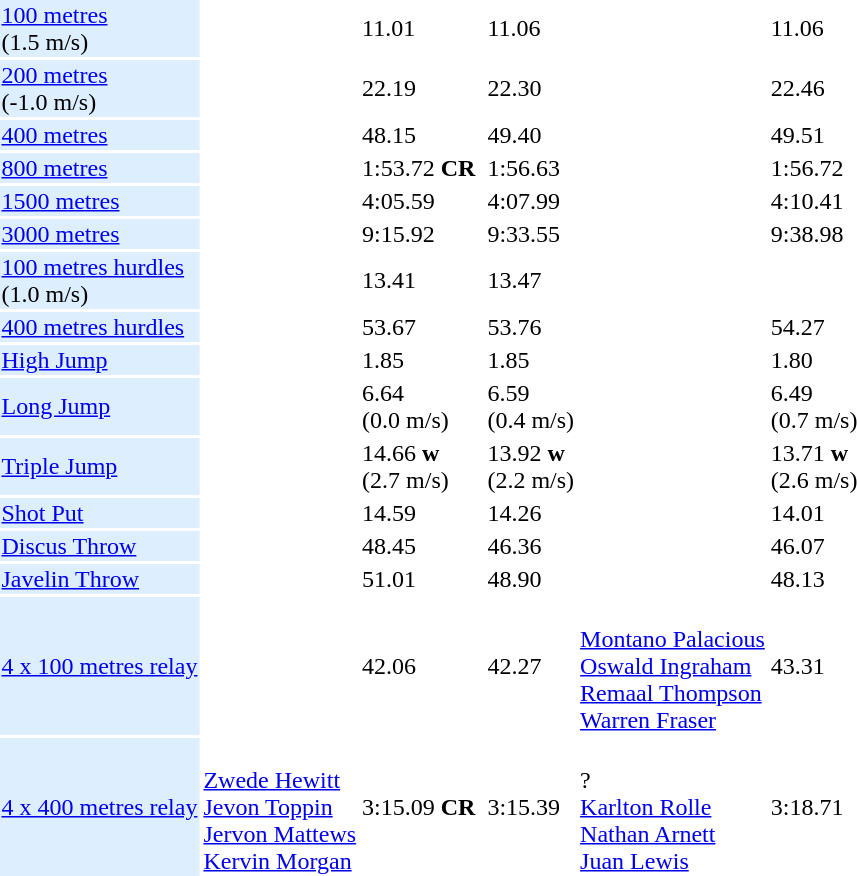<table>
<tr>
<td bgcolor = DDEEFF><a href='#'>100 metres</a> <br> (1.5 m/s)</td>
<td></td>
<td>11.01</td>
<td></td>
<td>11.06</td>
<td></td>
<td>11.06</td>
</tr>
<tr>
<td bgcolor = DDEEFF><a href='#'>200 metres</a> <br> (-1.0 m/s)</td>
<td></td>
<td>22.19</td>
<td></td>
<td>22.30</td>
<td></td>
<td>22.46</td>
</tr>
<tr>
<td bgcolor = DDEEFF><a href='#'>400 metres</a></td>
<td></td>
<td>48.15</td>
<td></td>
<td>49.40</td>
<td></td>
<td>49.51</td>
</tr>
<tr>
<td bgcolor = DDEEFF><a href='#'>800 metres</a></td>
<td></td>
<td>1:53.72 <strong>CR</strong></td>
<td></td>
<td>1:56.63</td>
<td></td>
<td>1:56.72</td>
</tr>
<tr>
<td bgcolor = DDEEFF><a href='#'>1500 metres</a></td>
<td></td>
<td>4:05.59</td>
<td></td>
<td>4:07.99</td>
<td></td>
<td>4:10.41</td>
</tr>
<tr>
<td bgcolor = DDEEFF><a href='#'>3000 metres</a></td>
<td></td>
<td>9:15.92</td>
<td></td>
<td>9:33.55</td>
<td></td>
<td>9:38.98</td>
</tr>
<tr>
<td bgcolor = DDEEFF><a href='#'>100 metres hurdles</a> <br> (1.0 m/s)</td>
<td></td>
<td>13.41</td>
<td> <br> </td>
<td>13.47</td>
<td></td>
<td></td>
</tr>
<tr>
<td bgcolor = DDEEFF><a href='#'>400 metres hurdles</a></td>
<td></td>
<td>53.67</td>
<td></td>
<td>53.76</td>
<td></td>
<td>54.27</td>
</tr>
<tr>
<td bgcolor = DDEEFF><a href='#'>High Jump</a></td>
<td></td>
<td>1.85</td>
<td></td>
<td>1.85</td>
<td></td>
<td>1.80</td>
</tr>
<tr>
<td bgcolor = DDEEFF><a href='#'>Long Jump</a></td>
<td></td>
<td>6.64 <br> (0.0 m/s)</td>
<td></td>
<td>6.59 <br> (0.4 m/s)</td>
<td></td>
<td>6.49 <br> (0.7 m/s)</td>
</tr>
<tr>
<td bgcolor = DDEEFF><a href='#'>Triple Jump</a></td>
<td></td>
<td>14.66 <strong>w</strong> <br> (2.7 m/s)</td>
<td></td>
<td>13.92 <strong>w</strong> <br> (2.2 m/s)</td>
<td></td>
<td>13.71 <strong>w</strong> <br> (2.6 m/s)</td>
</tr>
<tr>
<td bgcolor = DDEEFF><a href='#'>Shot Put</a></td>
<td></td>
<td>14.59</td>
<td></td>
<td>14.26</td>
<td></td>
<td>14.01</td>
</tr>
<tr>
<td bgcolor = DDEEFF><a href='#'>Discus Throw</a></td>
<td></td>
<td>48.45</td>
<td></td>
<td>46.36</td>
<td></td>
<td>46.07</td>
</tr>
<tr>
<td bgcolor = DDEEFF><a href='#'>Javelin Throw</a></td>
<td></td>
<td>51.01</td>
<td></td>
<td>48.90</td>
<td></td>
<td>48.13</td>
</tr>
<tr>
<td bgcolor = DDEEFF><a href='#'>4 x 100 metres relay</a></td>
<td></td>
<td>42.06</td>
<td></td>
<td>42.27</td>
<td>  <br> <a href='#'>Montano Palacious</a> <br> <a href='#'>Oswald Ingraham</a> <br> <a href='#'>Remaal Thompson</a> <br> <a href='#'>Warren Fraser</a></td>
<td>43.31</td>
</tr>
<tr>
<td bgcolor = DDEEFF><a href='#'>4 x 400 metres relay</a></td>
<td> <br> <a href='#'>Zwede Hewitt</a> <br> <a href='#'>Jevon Toppin</a> <br> <a href='#'>Jervon Mattews</a> <br> <a href='#'>Kervin Morgan</a></td>
<td>3:15.09 <strong>CR</strong></td>
<td></td>
<td>3:15.39</td>
<td> <br> ? <br> <a href='#'>Karlton Rolle</a> <br> <a href='#'>Nathan Arnett</a> <br> <a href='#'>Juan Lewis</a></td>
<td>3:18.71</td>
</tr>
</table>
